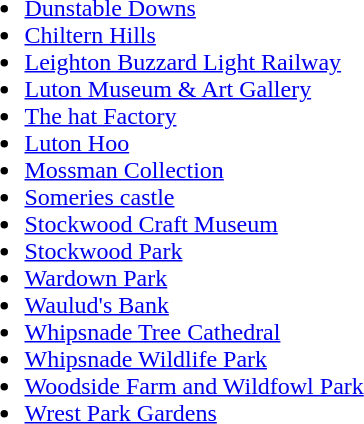<table>
<tr>
<td valign="top"><br><ul><li>  <a href='#'>Dunstable Downs</a></li><li>  <a href='#'>Chiltern Hills</a></li><li>  <a href='#'>Leighton Buzzard Light Railway</a></li><li> <a href='#'>Luton Museum & Art Gallery</a></li><li><a href='#'>The hat Factory</a></li><li>  <a href='#'>Luton Hoo</a></li><li> <a href='#'>Mossman Collection</a></li><li><a href='#'>Someries castle</a></li><li>  <a href='#'>Stockwood Craft Museum</a></li><li> <a href='#'>Stockwood Park</a></li><li> <a href='#'>Wardown Park</a></li><li>  <a href='#'>Waulud's Bank</a></li><li> <a href='#'>Whipsnade Tree Cathedral</a></li><li>  <a href='#'>Whipsnade Wildlife Park</a></li><li><a href='#'>Woodside Farm and Wildfowl Park</a></li><li> <a href='#'>Wrest Park Gardens</a></li></ul></td>
</tr>
</table>
